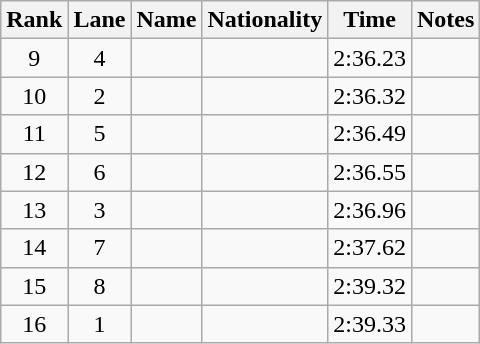<table class="wikitable sortable" style="text-align:center">
<tr>
<th>Rank</th>
<th>Lane</th>
<th>Name</th>
<th>Nationality</th>
<th>Time</th>
<th>Notes</th>
</tr>
<tr>
<td>9</td>
<td>4</td>
<td align="left"></td>
<td align="left"></td>
<td>2:36.23</td>
<td></td>
</tr>
<tr>
<td>10</td>
<td>2</td>
<td align="left"></td>
<td align="left"></td>
<td>2:36.32</td>
<td></td>
</tr>
<tr>
<td>11</td>
<td>5</td>
<td align="left"></td>
<td align="left"></td>
<td>2:36.49</td>
<td></td>
</tr>
<tr>
<td>12</td>
<td>6</td>
<td align="left"></td>
<td align="left"></td>
<td>2:36.55</td>
<td></td>
</tr>
<tr>
<td>13</td>
<td>3</td>
<td align="left"></td>
<td align="left"></td>
<td>2:36.96</td>
<td></td>
</tr>
<tr>
<td>14</td>
<td>7</td>
<td align="left"></td>
<td align="left"></td>
<td>2:37.62</td>
<td></td>
</tr>
<tr>
<td>15</td>
<td>8</td>
<td align="left"></td>
<td align="left"></td>
<td>2:39.32</td>
<td></td>
</tr>
<tr>
<td>16</td>
<td>1</td>
<td align="left"></td>
<td align="left"></td>
<td>2:39.33</td>
<td></td>
</tr>
</table>
